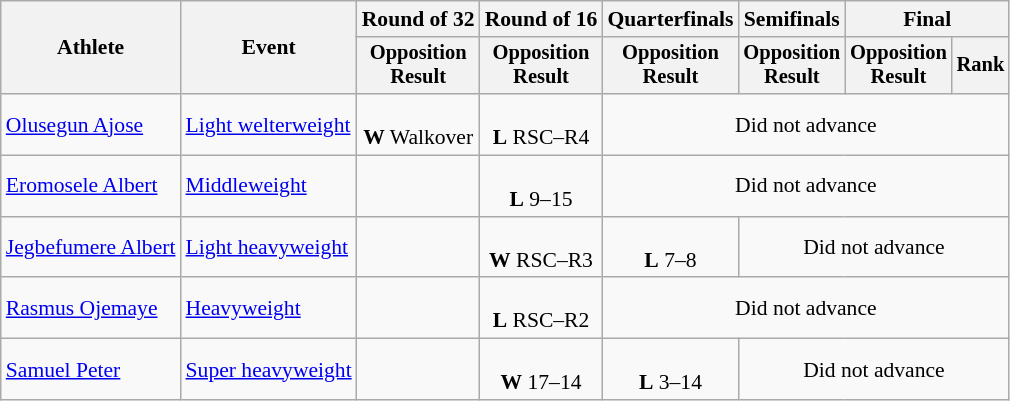<table class="wikitable" style="font-size:90%">
<tr>
<th rowspan="2">Athlete</th>
<th rowspan="2">Event</th>
<th>Round of 32</th>
<th>Round of 16</th>
<th>Quarterfinals</th>
<th>Semifinals</th>
<th colspan=2>Final</th>
</tr>
<tr style="font-size:95%">
<th>Opposition<br>Result</th>
<th>Opposition<br>Result</th>
<th>Opposition<br>Result</th>
<th>Opposition<br>Result</th>
<th>Opposition<br>Result</th>
<th>Rank</th>
</tr>
<tr align=center>
<td align=left><a href='#'>Olusegun Ajose</a></td>
<td align=left><a href='#'>Light welterweight</a></td>
<td><br><strong>W</strong> Walkover</td>
<td><br><strong>L</strong> RSC–R4</td>
<td colspan=4>Did not advance</td>
</tr>
<tr align=center>
<td align=left><a href='#'>Eromosele Albert</a></td>
<td align=left><a href='#'>Middleweight</a></td>
<td></td>
<td><br><strong>L</strong> 9–15</td>
<td colspan=4>Did not advance</td>
</tr>
<tr align=center>
<td align=left><a href='#'>Jegbefumere Albert</a></td>
<td align=left><a href='#'>Light heavyweight</a></td>
<td></td>
<td><br><strong>W</strong> RSC–R3</td>
<td><br><strong>L</strong> 7–8</td>
<td colspan=3>Did not advance</td>
</tr>
<tr align=center>
<td align=left><a href='#'>Rasmus Ojemaye</a></td>
<td align=left><a href='#'>Heavyweight</a></td>
<td></td>
<td><br><strong>L</strong> RSC–R2</td>
<td colspan=4>Did not advance</td>
</tr>
<tr align=center>
<td align=left><a href='#'>Samuel Peter</a></td>
<td align=left><a href='#'>Super heavyweight</a></td>
<td></td>
<td><br><strong>W</strong> 17–14</td>
<td><br><strong>L</strong> 3–14</td>
<td colspan=3>Did not advance</td>
</tr>
</table>
